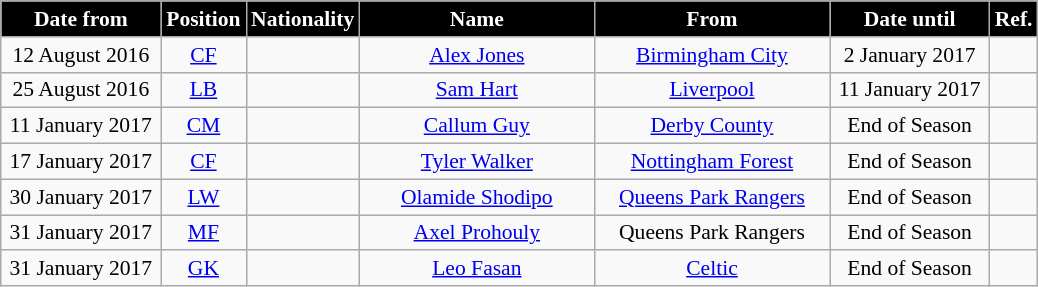<table class="wikitable" style="text-align:center; font-size:90%; ">
<tr>
<th style="background:#000000; color:white; width:100px;">Date from</th>
<th style="background:#000000; color:white; width:50px;">Position</th>
<th style="background:#000000; color:white; width:50px;">Nationality</th>
<th style="background:#000000; color:white; width:150px;">Name</th>
<th style="background:#000000; color:white; width:150px;">From</th>
<th style="background:#000000; color:white; width:100px;">Date until</th>
<th style="background:#000000; color:white; width:25px;">Ref.</th>
</tr>
<tr>
<td>12 August 2016</td>
<td><a href='#'>CF</a></td>
<td></td>
<td><a href='#'>Alex Jones</a></td>
<td><a href='#'>Birmingham City</a></td>
<td>2 January 2017</td>
<td></td>
</tr>
<tr>
<td>25 August 2016</td>
<td><a href='#'>LB</a></td>
<td></td>
<td><a href='#'>Sam Hart</a></td>
<td><a href='#'>Liverpool</a></td>
<td>11 January 2017</td>
<td></td>
</tr>
<tr>
<td>11 January 2017</td>
<td><a href='#'>CM</a></td>
<td></td>
<td><a href='#'>Callum Guy</a></td>
<td><a href='#'>Derby County</a></td>
<td>End of Season</td>
<td></td>
</tr>
<tr>
<td>17 January 2017</td>
<td><a href='#'>CF</a></td>
<td></td>
<td><a href='#'>Tyler Walker</a></td>
<td><a href='#'>Nottingham Forest</a></td>
<td>End of Season</td>
<td></td>
</tr>
<tr>
<td>30 January 2017</td>
<td><a href='#'>LW</a></td>
<td></td>
<td><a href='#'>Olamide Shodipo</a></td>
<td><a href='#'>Queens Park Rangers</a></td>
<td>End of Season</td>
<td></td>
</tr>
<tr>
<td>31 January 2017</td>
<td><a href='#'>MF</a></td>
<td></td>
<td><a href='#'>Axel Prohouly</a></td>
<td>Queens Park Rangers</td>
<td>End of Season</td>
<td></td>
</tr>
<tr>
<td>31 January 2017</td>
<td><a href='#'>GK</a></td>
<td></td>
<td><a href='#'>Leo Fasan</a></td>
<td> <a href='#'>Celtic</a></td>
<td>End of Season</td>
<td></td>
</tr>
</table>
